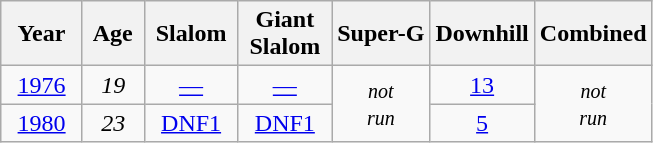<table class=wikitable style="text-align:center">
<tr>
<th>  Year  </th>
<th> Age </th>
<th> Slalom </th>
<th>Giant<br> Slalom </th>
<th>Super-G</th>
<th>Downhill</th>
<th>Combined</th>
</tr>
<tr>
<td><a href='#'>1976</a></td>
<td><em>19</em></td>
<td><a href='#'>—</a></td>
<td><a href='#'>—</a></td>
<td rowspan=2><small><em>not<br>run</em></small></td>
<td><a href='#'>13</a></td>
<td rowspan=2><small><em>not<br>run</em></small></td>
</tr>
<tr>
<td><a href='#'>1980</a></td>
<td><em>23</em></td>
<td><a href='#'>DNF1</a></td>
<td><a href='#'>DNF1</a></td>
<td><a href='#'>5</a></td>
</tr>
</table>
